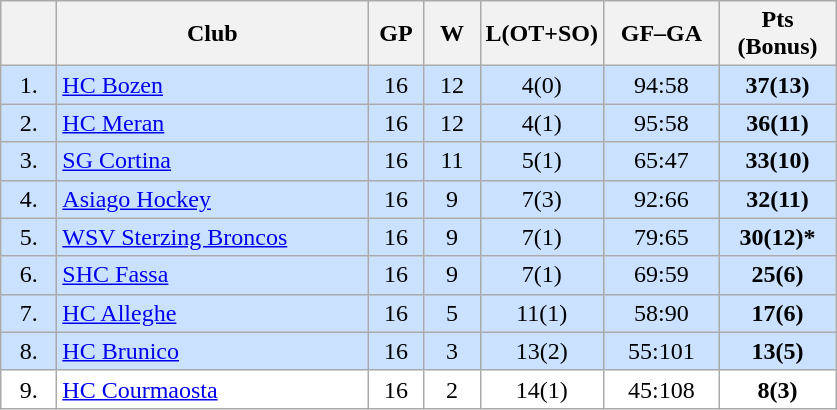<table class="wikitable">
<tr>
<th width="30"></th>
<th width="200">Club</th>
<th width="30">GP</th>
<th width="30">W</th>
<th width="30">L(OT+SO)</th>
<th width="70">GF–GA</th>
<th width="70">Pts (Bonus)</th>
</tr>
<tr bgcolor="#CAE1FF" align="center">
<td>1.</td>
<td align="left"><a href='#'>HC Bozen</a></td>
<td>16</td>
<td>12</td>
<td>4(0)</td>
<td>94:58</td>
<td><strong>37(13)</strong></td>
</tr>
<tr bgcolor="#CAE1FF" align="center">
<td>2.</td>
<td align="left"><a href='#'>HC Meran</a></td>
<td>16</td>
<td>12</td>
<td>4(1)</td>
<td>95:58</td>
<td><strong>36(11)</strong></td>
</tr>
<tr bgcolor="#CAE1FF" align="center">
<td>3.</td>
<td align="left"><a href='#'>SG Cortina</a></td>
<td>16</td>
<td>11</td>
<td>5(1)</td>
<td>65:47</td>
<td><strong>33(10)</strong></td>
</tr>
<tr bgcolor="#CAE1FF" align="center">
<td>4.</td>
<td align="left"><a href='#'>Asiago Hockey</a></td>
<td>16</td>
<td>9</td>
<td>7(3)</td>
<td>92:66</td>
<td><strong>32(11)</strong></td>
</tr>
<tr bgcolor="#CAE1FF" align="center">
<td>5.</td>
<td align="left"><a href='#'>WSV Sterzing Broncos</a></td>
<td>16</td>
<td>9</td>
<td>7(1)</td>
<td>79:65</td>
<td><strong>30(12)*</strong></td>
</tr>
<tr bgcolor="#CAE1FF" align="center">
<td>6.</td>
<td align="left"><a href='#'>SHC Fassa</a></td>
<td>16</td>
<td>9</td>
<td>7(1)</td>
<td>69:59</td>
<td><strong>25(6)</strong></td>
</tr>
<tr bgcolor="#CAE1FF" align="center">
<td>7.</td>
<td align="left"><a href='#'>HC Alleghe</a></td>
<td>16</td>
<td>5</td>
<td>11(1)</td>
<td>58:90</td>
<td><strong>17(6)</strong></td>
</tr>
<tr bgcolor="#CAE1FF" align="center">
<td>8.</td>
<td align="left"><a href='#'>HC Brunico</a></td>
<td>16</td>
<td>3</td>
<td>13(2)</td>
<td>55:101</td>
<td><strong>13(5)</strong></td>
</tr>
<tr bgcolor="#FFFFFF" align="center">
<td>9.</td>
<td align="left"><a href='#'>HC Courmaosta</a></td>
<td>16</td>
<td>2</td>
<td>14(1)</td>
<td>45:108</td>
<td><strong>8(3)</strong></td>
</tr>
</table>
